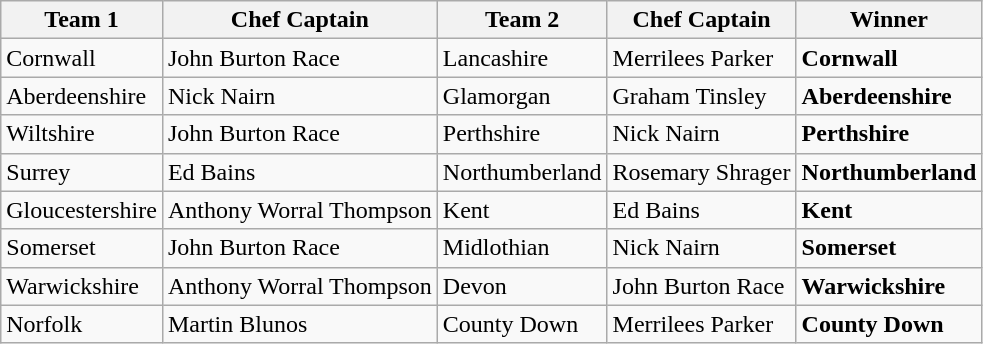<table class="wikitable" border="1">
<tr>
<th>Team 1</th>
<th>Chef Captain</th>
<th>Team 2</th>
<th>Chef Captain</th>
<th>Winner</th>
</tr>
<tr>
<td>Cornwall</td>
<td>John Burton Race</td>
<td>Lancashire</td>
<td>Merrilees Parker</td>
<td><strong>Cornwall</strong></td>
</tr>
<tr>
<td>Aberdeenshire</td>
<td>Nick Nairn</td>
<td>Glamorgan</td>
<td>Graham Tinsley</td>
<td><strong>Aberdeenshire</strong></td>
</tr>
<tr>
<td>Wiltshire</td>
<td>John Burton Race</td>
<td>Perthshire</td>
<td>Nick Nairn</td>
<td><strong>Perthshire</strong></td>
</tr>
<tr>
<td>Surrey</td>
<td>Ed Bains</td>
<td>Northumberland</td>
<td>Rosemary Shrager</td>
<td><strong>Northumberland</strong></td>
</tr>
<tr>
<td>Gloucestershire</td>
<td>Anthony Worral Thompson</td>
<td>Kent</td>
<td>Ed Bains</td>
<td><strong>Kent</strong></td>
</tr>
<tr>
<td>Somerset</td>
<td>John Burton Race</td>
<td>Midlothian</td>
<td>Nick Nairn</td>
<td><strong>Somerset</strong></td>
</tr>
<tr>
<td>Warwickshire</td>
<td>Anthony Worral Thompson</td>
<td>Devon</td>
<td>John Burton Race</td>
<td><strong>Warwickshire</strong></td>
</tr>
<tr>
<td>Norfolk</td>
<td>Martin Blunos</td>
<td>County Down</td>
<td>Merrilees Parker</td>
<td><strong>County Down</strong></td>
</tr>
</table>
